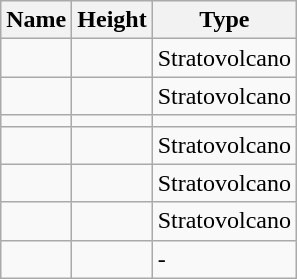<table class="wikitable">
<tr>
<th>Name</th>
<th>Height</th>
<th>Type</th>
</tr>
<tr>
<td></td>
<td></td>
<td>Stratovolcano</td>
</tr>
<tr>
<td></td>
<td></td>
<td>Stratovolcano</td>
</tr>
<tr>
<td></td>
<td></td>
<td></td>
</tr>
<tr>
<td></td>
<td></td>
<td>Stratovolcano</td>
</tr>
<tr>
<td></td>
<td></td>
<td>Stratovolcano</td>
</tr>
<tr>
<td></td>
<td></td>
<td>Stratovolcano</td>
</tr>
<tr>
<td></td>
<td></td>
<td>-</td>
</tr>
</table>
